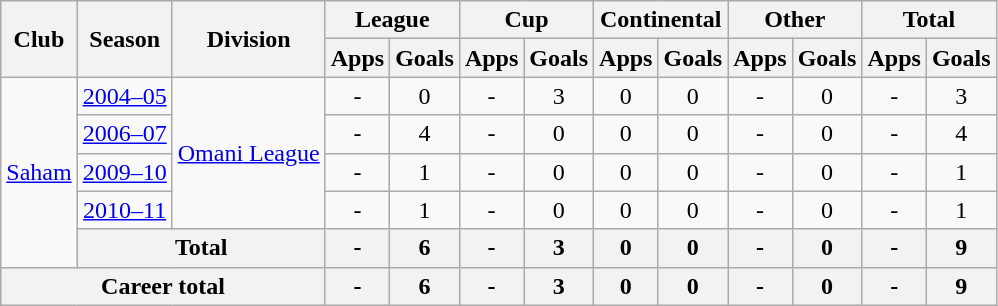<table class="wikitable" style="text-align: center;">
<tr>
<th rowspan="2">Club</th>
<th rowspan="2">Season</th>
<th rowspan="2">Division</th>
<th colspan="2">League</th>
<th colspan="2">Cup</th>
<th colspan="2">Continental</th>
<th colspan="2">Other</th>
<th colspan="2">Total</th>
</tr>
<tr>
<th>Apps</th>
<th>Goals</th>
<th>Apps</th>
<th>Goals</th>
<th>Apps</th>
<th>Goals</th>
<th>Apps</th>
<th>Goals</th>
<th>Apps</th>
<th>Goals</th>
</tr>
<tr>
<td rowspan="5"><a href='#'>Saham</a></td>
<td><a href='#'>2004–05</a></td>
<td rowspan="4"><a href='#'>Omani League</a></td>
<td>-</td>
<td>0</td>
<td>-</td>
<td>3</td>
<td>0</td>
<td>0</td>
<td>-</td>
<td>0</td>
<td>-</td>
<td>3</td>
</tr>
<tr>
<td><a href='#'>2006–07</a></td>
<td>-</td>
<td>4</td>
<td>-</td>
<td>0</td>
<td>0</td>
<td>0</td>
<td>-</td>
<td>0</td>
<td>-</td>
<td>4</td>
</tr>
<tr>
<td><a href='#'>2009–10</a></td>
<td>-</td>
<td>1</td>
<td>-</td>
<td>0</td>
<td>0</td>
<td>0</td>
<td>-</td>
<td>0</td>
<td>-</td>
<td>1</td>
</tr>
<tr>
<td><a href='#'>2010–11</a></td>
<td>-</td>
<td>1</td>
<td>-</td>
<td>0</td>
<td>0</td>
<td>0</td>
<td>-</td>
<td>0</td>
<td>-</td>
<td>1</td>
</tr>
<tr>
<th colspan="2">Total</th>
<th>-</th>
<th>6</th>
<th>-</th>
<th>3</th>
<th>0</th>
<th>0</th>
<th>-</th>
<th>0</th>
<th>-</th>
<th>9</th>
</tr>
<tr>
<th colspan="3">Career total</th>
<th>-</th>
<th>6</th>
<th>-</th>
<th>3</th>
<th>0</th>
<th>0</th>
<th>-</th>
<th>0</th>
<th>-</th>
<th>9</th>
</tr>
</table>
